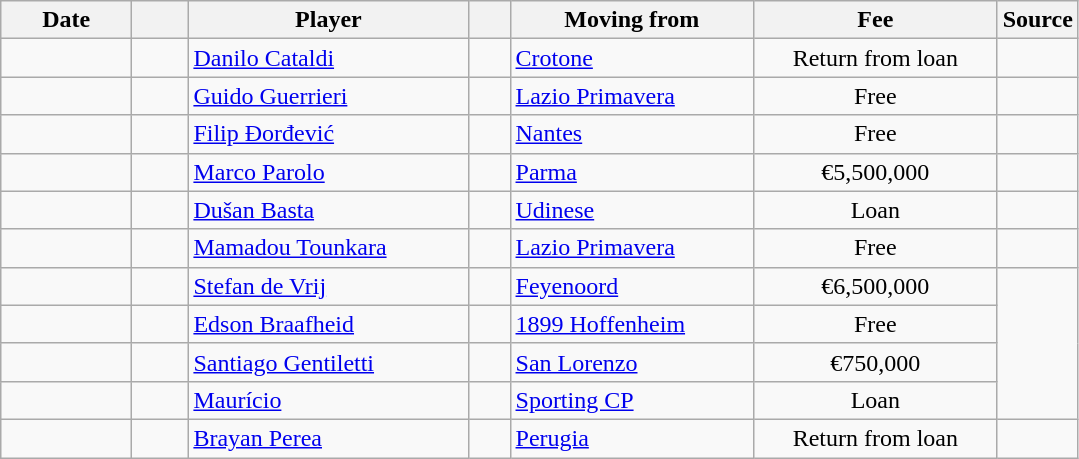<table class="wikitable sortable">
<tr>
<th style="width:80px;">Date</th>
<th style="width:30px;"></th>
<th style="width:180px;">Player</th>
<th style="width:20px;"></th>
<th style="width:155px;">Moving from</th>
<th style="width:155px;" class="unsortable">Fee</th>
<th style="width:20px;">Source</th>
</tr>
<tr>
<td></td>
<td align=center></td>
<td> <a href='#'>Danilo Cataldi</a></td>
<td></td>
<td> <a href='#'>Crotone</a></td>
<td align=center>Return from loan</td>
</tr>
<tr>
<td></td>
<td align=center></td>
<td> <a href='#'>Guido Guerrieri</a></td>
<td></td>
<td> <a href='#'>Lazio Primavera</a></td>
<td align=center>Free</td>
<td></td>
</tr>
<tr>
<td></td>
<td align=center></td>
<td> <a href='#'>Filip Đorđević</a></td>
<td></td>
<td> <a href='#'>Nantes</a></td>
<td align=center>Free</td>
<td></td>
</tr>
<tr>
<td></td>
<td align=center></td>
<td> <a href='#'>Marco Parolo</a></td>
<td></td>
<td> <a href='#'>Parma</a></td>
<td align=center>€5,500,000</td>
<td></td>
</tr>
<tr>
<td></td>
<td align=center></td>
<td> <a href='#'>Dušan Basta</a></td>
<td></td>
<td> <a href='#'>Udinese</a></td>
<td align=center>Loan</td>
<td></td>
</tr>
<tr>
<td></td>
<td align=center></td>
<td> <a href='#'>Mamadou Tounkara</a></td>
<td></td>
<td> <a href='#'>Lazio Primavera</a></td>
<td align=center>Free</td>
<td></td>
</tr>
<tr>
<td></td>
<td align=center></td>
<td> <a href='#'>Stefan de Vrij</a></td>
<td></td>
<td> <a href='#'>Feyenoord</a></td>
<td align=center>€6,500,000</td>
</tr>
<tr>
<td></td>
<td align=center></td>
<td> <a href='#'>Edson Braafheid</a></td>
<td></td>
<td> <a href='#'>1899 Hoffenheim</a></td>
<td align=center>Free</td>
</tr>
<tr>
<td></td>
<td align=center></td>
<td> <a href='#'>Santiago Gentiletti</a></td>
<td></td>
<td> <a href='#'>San Lorenzo</a></td>
<td align=center>€750,000</td>
</tr>
<tr>
<td></td>
<td align=center></td>
<td> <a href='#'>Maurício</a></td>
<td></td>
<td> <a href='#'>Sporting CP</a></td>
<td align=center>Loan</td>
</tr>
<tr>
<td></td>
<td align=center></td>
<td> <a href='#'>Brayan Perea</a></td>
<td></td>
<td> <a href='#'>Perugia</a></td>
<td align=center>Return from loan</td>
<td></td>
</tr>
</table>
